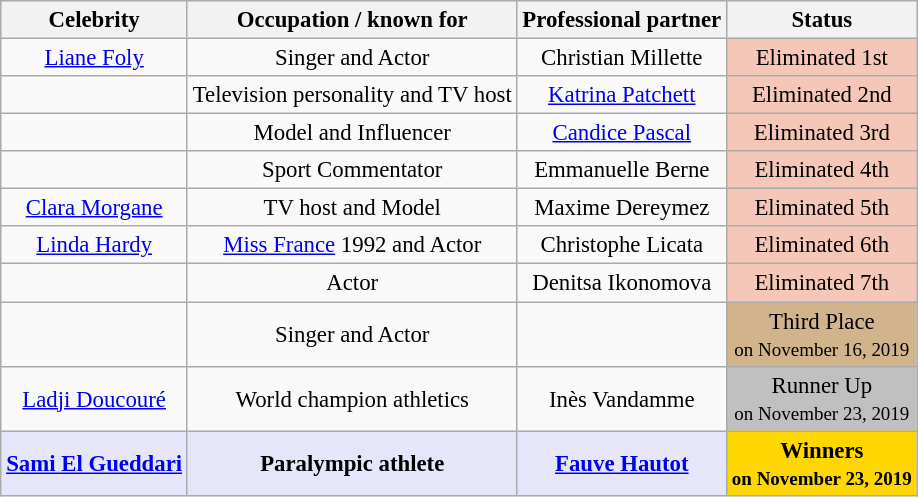<table class="wikitable sortable" style="margin:auto; text-align:center; font-size:95%;">
<tr>
<th>Celebrity</th>
<th>Occupation / known for</th>
<th>Professional partner</th>
<th>Status</th>
</tr>
<tr>
<td><a href='#'>Liane Foly</a></td>
<td>Singer and Actor</td>
<td>Christian Millette</td>
<td style="background-color:#f4c7b8;">Eliminated 1st<br></td>
</tr>
<tr>
<td></td>
<td>Television personality and TV host</td>
<td><a href='#'>Katrina Patchett</a></td>
<td style="background-color:#f4c7b8;">Eliminated 2nd<br></td>
</tr>
<tr>
<td></td>
<td>Model and Influencer</td>
<td><a href='#'>Candice Pascal</a></td>
<td style="background-color:#f4c7b8;">Eliminated 3rd<br></td>
</tr>
<tr>
<td></td>
<td>Sport Commentator</td>
<td>Emmanuelle Berne</td>
<td style="background-color:#f4c7b8;">Eliminated 4th<br></td>
</tr>
<tr>
<td><a href='#'>Clara Morgane</a></td>
<td>TV host and Model</td>
<td>Maxime Dereymez</td>
<td style="background-color:#f4c7b8;">Eliminated 5th<br></td>
</tr>
<tr>
<td><a href='#'>Linda Hardy</a></td>
<td><a href='#'>Miss France</a> 1992 and Actor</td>
<td>Christophe Licata</td>
<td style="background-color:#f4c7b8;">Eliminated 6th<br></td>
</tr>
<tr>
<td></td>
<td>Actor</td>
<td>Denitsa Ikonomova</td>
<td style="background-color:#f4c7b8;">Eliminated 7th<br></td>
</tr>
<tr>
<td></td>
<td>Singer and Actor</td>
<td></td>
<td style="background:tan">Third Place <br> <small> on November 16, 2019 </small></td>
</tr>
<tr>
<td><a href='#'>Ladji Doucouré</a></td>
<td>World champion athletics</td>
<td>Inès Vandamme</td>
<td bgcolor=silver>Runner Up<br><small>on November 23, 2019</small></td>
</tr>
<tr>
<td style="background:lavender;"><strong><a href='#'>Sami El Gueddari</a></strong></td>
<td style="background:lavender;"><strong>Paralympic athlete</strong></td>
<td style="background:lavender;"><strong><a href='#'>Fauve Hautot</a></strong></td>
<td bgcolor=gold><strong>Winners<br><small>on November 23, 2019</small></strong></td>
</tr>
</table>
